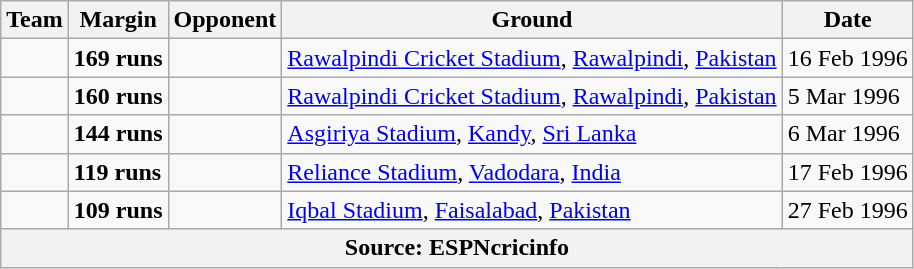<table class="wikitable sortable">
<tr>
<th>Team</th>
<th>Margin</th>
<th>Opponent</th>
<th>Ground</th>
<th>Date</th>
</tr>
<tr>
<td></td>
<td><strong>169 runs</strong></td>
<td></td>
<td><a href='#'>Rawalpindi Cricket Stadium</a>, <a href='#'>Rawalpindi</a>, <a href='#'>Pakistan</a></td>
<td>16 Feb 1996</td>
</tr>
<tr>
<td></td>
<td><strong>160 runs</strong></td>
<td></td>
<td><a href='#'>Rawalpindi Cricket Stadium</a>, <a href='#'>Rawalpindi</a>, <a href='#'>Pakistan</a></td>
<td>5 Mar 1996</td>
</tr>
<tr>
<td></td>
<td><strong>144 runs</strong></td>
<td></td>
<td><a href='#'>Asgiriya Stadium</a>, <a href='#'>Kandy</a>, <a href='#'>Sri Lanka</a></td>
<td>6 Mar 1996</td>
</tr>
<tr>
<td></td>
<td><strong>119 runs</strong></td>
<td></td>
<td><a href='#'>Reliance Stadium</a>, <a href='#'>Vadodara</a>, <a href='#'>India</a></td>
<td>17 Feb 1996</td>
</tr>
<tr>
<td></td>
<td><strong>109 runs</strong></td>
<td></td>
<td><a href='#'>Iqbal Stadium</a>, <a href='#'>Faisalabad</a>, <a href='#'>Pakistan</a></td>
<td>27 Feb 1996</td>
</tr>
<tr>
<th colspan="5">Source: ESPNcricinfo</th>
</tr>
</table>
